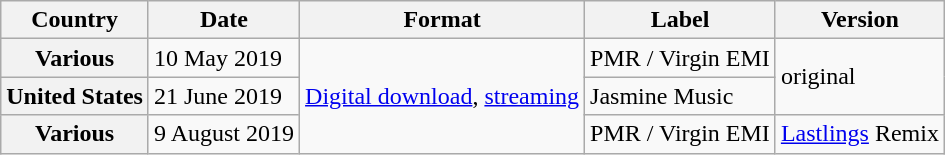<table class="wikitable plainrowheaders">
<tr>
<th>Country</th>
<th>Date</th>
<th>Format</th>
<th>Label</th>
<th>Version</th>
</tr>
<tr>
<th scope="row">Various</th>
<td>10 May 2019</td>
<td rowspan="3"><a href='#'>Digital download</a>, <a href='#'>streaming</a></td>
<td>PMR / Virgin EMI</td>
<td rowspan="2">original</td>
</tr>
<tr>
<th scope="row">United States</th>
<td>21 June 2019</td>
<td>Jasmine Music</td>
</tr>
<tr>
<th scope="row">Various</th>
<td>9 August 2019</td>
<td>PMR / Virgin EMI</td>
<td><a href='#'>Lastlings</a> Remix</td>
</tr>
</table>
